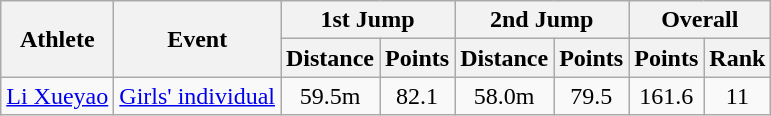<table class="wikitable">
<tr>
<th rowspan="2">Athlete</th>
<th rowspan="2">Event</th>
<th colspan="2">1st Jump</th>
<th colspan="2">2nd Jump</th>
<th colspan="2">Overall</th>
</tr>
<tr>
<th>Distance</th>
<th>Points</th>
<th>Distance</th>
<th>Points</th>
<th>Points</th>
<th>Rank</th>
</tr>
<tr>
<td><a href='#'>Li Xueyao</a></td>
<td><a href='#'>Girls' individual</a></td>
<td align="center">59.5m</td>
<td align="center">82.1</td>
<td align="center">58.0m</td>
<td align="center">79.5</td>
<td align="center">161.6</td>
<td align="center">11</td>
</tr>
</table>
